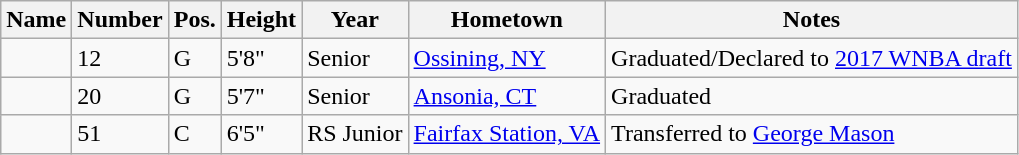<table class="wikitable sortable" border="1">
<tr>
<th>Name</th>
<th>Number</th>
<th>Pos.</th>
<th>Height</th>
<th>Year</th>
<th>Hometown</th>
<th class="unsortable">Notes</th>
</tr>
<tr>
<td></td>
<td>12</td>
<td>G</td>
<td>5'8"</td>
<td>Senior</td>
<td><a href='#'>Ossining, NY</a></td>
<td>Graduated/Declared to <a href='#'>2017 WNBA draft</a></td>
</tr>
<tr>
<td></td>
<td>20</td>
<td>G</td>
<td>5'7"</td>
<td>Senior</td>
<td><a href='#'>Ansonia, CT</a></td>
<td>Graduated</td>
</tr>
<tr>
<td></td>
<td>51</td>
<td>C</td>
<td>6'5"</td>
<td>RS Junior</td>
<td><a href='#'>Fairfax Station, VA</a></td>
<td>Transferred to <a href='#'>George Mason</a></td>
</tr>
</table>
